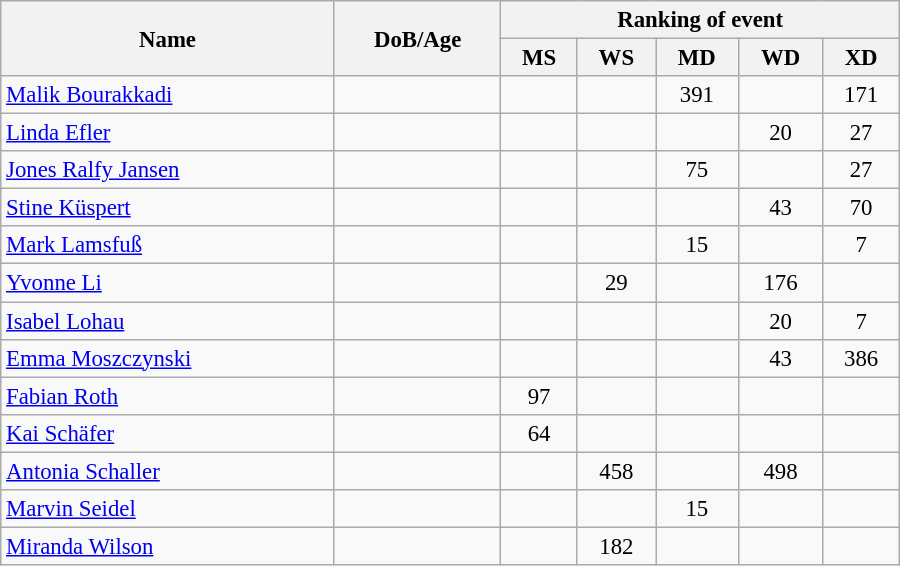<table class="wikitable"  style="width:600px; font-size:95%; text-align:center">
<tr>
<th align="left" rowspan="2">Name</th>
<th align="left" rowspan="2">DoB/Age</th>
<th align="center" colspan="5">Ranking of event</th>
</tr>
<tr>
<th align="left">MS</th>
<th align="left">WS</th>
<th align="left">MD</th>
<th align="left">WD</th>
<th align="left">XD</th>
</tr>
<tr>
<td align="left"><a href='#'>Malik Bourakkadi</a></td>
<td align="left"></td>
<td></td>
<td></td>
<td>391</td>
<td></td>
<td>171</td>
</tr>
<tr>
<td align="left"><a href='#'>Linda Efler</a></td>
<td align="left"></td>
<td></td>
<td></td>
<td></td>
<td>20</td>
<td>27</td>
</tr>
<tr>
<td align="left"><a href='#'>Jones Ralfy Jansen</a></td>
<td align="left"></td>
<td></td>
<td></td>
<td>75</td>
<td></td>
<td>27</td>
</tr>
<tr>
<td align="left"><a href='#'>Stine Küspert</a></td>
<td align="left"></td>
<td></td>
<td></td>
<td></td>
<td>43</td>
<td>70</td>
</tr>
<tr>
<td align="left"><a href='#'>Mark Lamsfuß</a></td>
<td align="left"></td>
<td></td>
<td></td>
<td>15</td>
<td></td>
<td>7</td>
</tr>
<tr>
<td align="left"><a href='#'>Yvonne Li</a></td>
<td align="left"></td>
<td></td>
<td>29</td>
<td></td>
<td>176</td>
<td></td>
</tr>
<tr>
<td align="left"><a href='#'>Isabel Lohau</a></td>
<td align="left"></td>
<td></td>
<td></td>
<td></td>
<td>20</td>
<td>7</td>
</tr>
<tr>
<td align="left"><a href='#'>Emma Moszczynski</a></td>
<td align="left"></td>
<td></td>
<td></td>
<td></td>
<td>43</td>
<td>386</td>
</tr>
<tr>
<td align="left"><a href='#'>Fabian Roth</a></td>
<td align="left"></td>
<td>97</td>
<td></td>
<td></td>
<td></td>
<td></td>
</tr>
<tr>
<td align="left"><a href='#'>Kai Schäfer</a></td>
<td align="left"></td>
<td>64</td>
<td></td>
<td></td>
<td></td>
<td></td>
</tr>
<tr>
<td align="left"><a href='#'>Antonia Schaller</a></td>
<td align="left"></td>
<td></td>
<td>458</td>
<td></td>
<td>498</td>
<td></td>
</tr>
<tr>
<td align="left"><a href='#'>Marvin Seidel</a></td>
<td align="left"></td>
<td></td>
<td></td>
<td>15</td>
<td></td>
<td></td>
</tr>
<tr>
<td align="left"><a href='#'>Miranda Wilson</a></td>
<td align="left"></td>
<td></td>
<td>182</td>
<td></td>
<td></td>
<td></td>
</tr>
</table>
